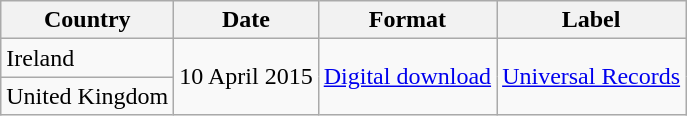<table class="wikitable plainrowheaders">
<tr>
<th scope="col">Country</th>
<th scope="col">Date</th>
<th scope="col">Format</th>
<th scope="col">Label</th>
</tr>
<tr>
<td>Ireland</td>
<td rowspan="2">10 April 2015</td>
<td rowspan="2"><a href='#'>Digital download</a></td>
<td rowspan="2"><a href='#'>Universal Records</a></td>
</tr>
<tr>
<td>United Kingdom</td>
</tr>
</table>
